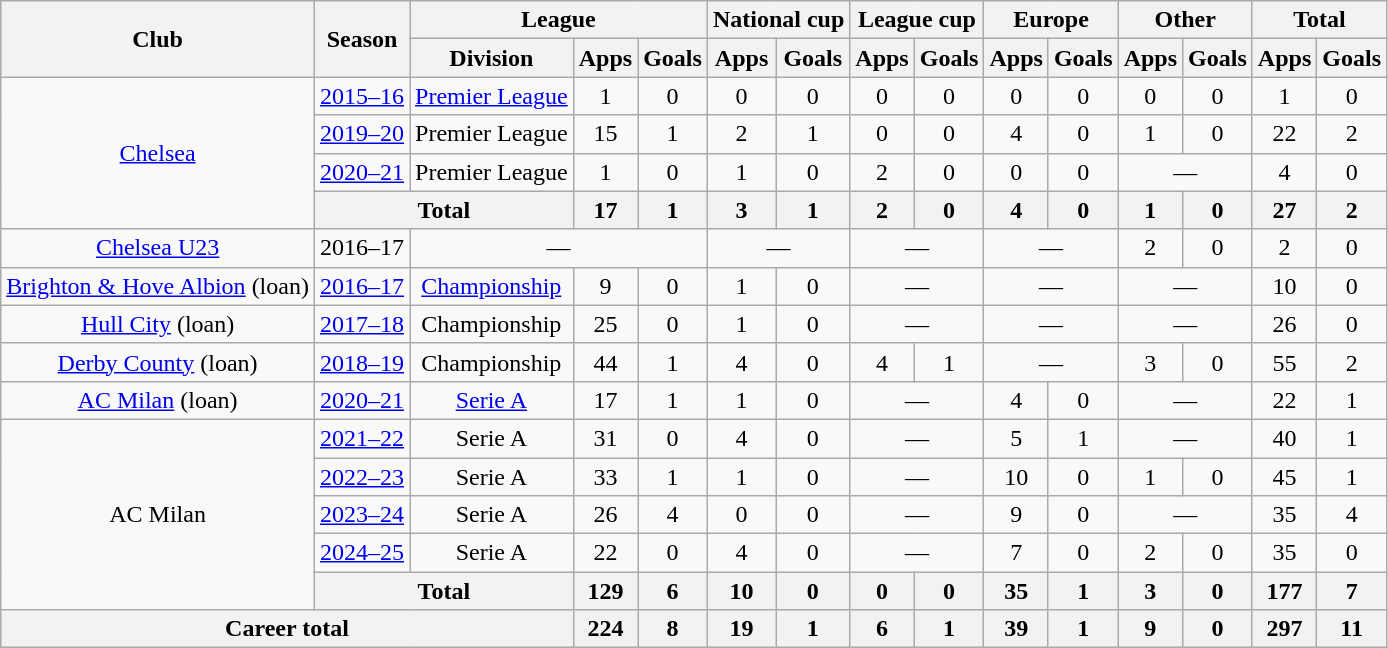<table class="wikitable" style="text-align: center;">
<tr>
<th rowspan="2">Club</th>
<th rowspan="2">Season</th>
<th colspan="3">League</th>
<th colspan="2">National cup</th>
<th colspan="2">League cup</th>
<th colspan="2">Europe</th>
<th colspan="2">Other</th>
<th colspan="2">Total</th>
</tr>
<tr>
<th>Division</th>
<th>Apps</th>
<th>Goals</th>
<th>Apps</th>
<th>Goals</th>
<th>Apps</th>
<th>Goals</th>
<th>Apps</th>
<th>Goals</th>
<th>Apps</th>
<th>Goals</th>
<th>Apps</th>
<th>Goals</th>
</tr>
<tr>
<td rowspan="4"><a href='#'>Chelsea</a></td>
<td><a href='#'>2015–16</a></td>
<td><a href='#'>Premier League</a></td>
<td>1</td>
<td>0</td>
<td>0</td>
<td>0</td>
<td>0</td>
<td>0</td>
<td>0</td>
<td>0</td>
<td>0</td>
<td>0</td>
<td>1</td>
<td>0</td>
</tr>
<tr>
<td><a href='#'>2019–20</a></td>
<td>Premier League</td>
<td>15</td>
<td>1</td>
<td>2</td>
<td>1</td>
<td>0</td>
<td>0</td>
<td>4</td>
<td>0</td>
<td>1</td>
<td>0</td>
<td>22</td>
<td>2</td>
</tr>
<tr>
<td><a href='#'>2020–21</a></td>
<td>Premier League</td>
<td>1</td>
<td>0</td>
<td>1</td>
<td>0</td>
<td>2</td>
<td>0</td>
<td>0</td>
<td>0</td>
<td colspan="2">—</td>
<td>4</td>
<td>0</td>
</tr>
<tr>
<th colspan="2">Total</th>
<th>17</th>
<th>1</th>
<th>3</th>
<th>1</th>
<th>2</th>
<th>0</th>
<th>4</th>
<th>0</th>
<th>1</th>
<th>0</th>
<th>27</th>
<th>2</th>
</tr>
<tr>
<td><a href='#'>Chelsea U23</a></td>
<td>2016–17</td>
<td colspan="3">—</td>
<td colspan="2">—</td>
<td colspan="2">—</td>
<td colspan="2">—</td>
<td>2</td>
<td>0</td>
<td>2</td>
<td>0</td>
</tr>
<tr>
<td><a href='#'>Brighton & Hove Albion</a> (loan)</td>
<td><a href='#'>2016–17</a></td>
<td><a href='#'>Championship</a></td>
<td>9</td>
<td>0</td>
<td>1</td>
<td>0</td>
<td colspan="2">—</td>
<td colspan="2">—</td>
<td colspan="2">—</td>
<td>10</td>
<td>0</td>
</tr>
<tr>
<td><a href='#'>Hull City</a> (loan)</td>
<td><a href='#'>2017–18</a></td>
<td>Championship</td>
<td>25</td>
<td>0</td>
<td>1</td>
<td>0</td>
<td colspan="2">—</td>
<td colspan="2">—</td>
<td colspan="2">—</td>
<td>26</td>
<td>0</td>
</tr>
<tr>
<td><a href='#'>Derby County</a> (loan)</td>
<td><a href='#'>2018–19</a></td>
<td>Championship</td>
<td>44</td>
<td>1</td>
<td>4</td>
<td>0</td>
<td>4</td>
<td>1</td>
<td colspan="2">—</td>
<td>3</td>
<td>0</td>
<td>55</td>
<td>2</td>
</tr>
<tr>
<td><a href='#'>AC Milan</a> (loan)</td>
<td><a href='#'>2020–21</a></td>
<td><a href='#'>Serie A</a></td>
<td>17</td>
<td>1</td>
<td>1</td>
<td>0</td>
<td colspan="2">—</td>
<td>4</td>
<td>0</td>
<td colspan="2">—</td>
<td>22</td>
<td>1</td>
</tr>
<tr>
<td rowspan="5">AC Milan</td>
<td><a href='#'>2021–22</a></td>
<td>Serie A</td>
<td>31</td>
<td>0</td>
<td>4</td>
<td>0</td>
<td colspan="2">—</td>
<td>5</td>
<td>1</td>
<td colspan="2">—</td>
<td>40</td>
<td>1</td>
</tr>
<tr>
<td><a href='#'>2022–23</a></td>
<td>Serie A</td>
<td>33</td>
<td>1</td>
<td>1</td>
<td>0</td>
<td colspan="2">—</td>
<td>10</td>
<td>0</td>
<td>1</td>
<td>0</td>
<td>45</td>
<td>1</td>
</tr>
<tr>
<td><a href='#'>2023–24</a></td>
<td>Serie A</td>
<td>26</td>
<td>4</td>
<td>0</td>
<td>0</td>
<td colspan="2">—</td>
<td>9</td>
<td>0</td>
<td colspan="2">—</td>
<td>35</td>
<td>4</td>
</tr>
<tr>
<td><a href='#'>2024–25</a></td>
<td>Serie A</td>
<td>22</td>
<td>0</td>
<td>4</td>
<td>0</td>
<td colspan="2">—</td>
<td>7</td>
<td>0</td>
<td>2</td>
<td>0</td>
<td>35</td>
<td>0</td>
</tr>
<tr>
<th colspan="2">Total</th>
<th>129</th>
<th>6</th>
<th>10</th>
<th>0</th>
<th>0</th>
<th>0</th>
<th>35</th>
<th>1</th>
<th>3</th>
<th>0</th>
<th>177</th>
<th>7</th>
</tr>
<tr>
<th colspan="3">Career total</th>
<th>224</th>
<th>8</th>
<th>19</th>
<th>1</th>
<th>6</th>
<th>1</th>
<th>39</th>
<th>1</th>
<th>9</th>
<th>0</th>
<th>297</th>
<th>11</th>
</tr>
</table>
